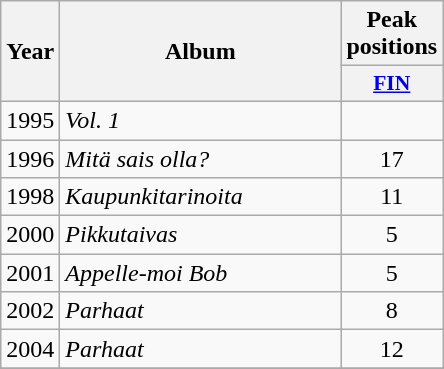<table class="wikitable">
<tr>
<th align="center" rowspan="2" width="10">Year</th>
<th align="center" rowspan="2" width="180">Album</th>
<th align="center" colspan="1" width="20">Peak positions</th>
</tr>
<tr>
<th scope="col" style="width:3em;font-size:90%;"><a href='#'>FIN</a><br></th>
</tr>
<tr>
<td style="text-align:center;">1995</td>
<td><em>Vol. 1</em></td>
<td style="text-align:center;"></td>
</tr>
<tr>
<td style="text-align:center;">1996</td>
<td><em>Mitä sais olla?</em></td>
<td style="text-align:center;">17</td>
</tr>
<tr>
<td style="text-align:center;">1998</td>
<td><em>Kaupunkitarinoita</em></td>
<td style="text-align:center;">11</td>
</tr>
<tr>
<td style="text-align:center;">2000</td>
<td><em>Pikkutaivas</em></td>
<td style="text-align:center;">5</td>
</tr>
<tr>
<td style="text-align:center;">2001</td>
<td><em>Appelle-moi Bob</em></td>
<td style="text-align:center;">5</td>
</tr>
<tr>
<td style="text-align:center;">2002</td>
<td><em>Parhaat</em></td>
<td style="text-align:center;">8</td>
</tr>
<tr>
<td style="text-align:center;">2004</td>
<td><em>Parhaat</em></td>
<td style="text-align:center;">12</td>
</tr>
<tr>
</tr>
</table>
